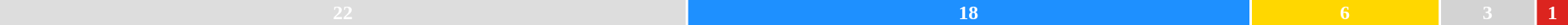<table style="width:100%; text-align:center;">
<tr style="color:white;">
<td style="background:#DDDDDD; width:44%;"><strong>22</strong></td>
<td style="background:dodgerblue; width:36%;"><strong>18</strong></td>
<td style="background:#ffd700 ; width:12%;"><strong>6</strong></td>
<td style="background:#d3d3d3; width:6%;"><strong>3</strong></td>
<td style="background:#DC241f; width:2%;"><strong>1</strong></td>
</tr>
<tr>
<td><span><strong></strong></span></td>
<td></td>
<td></td>
<td><span></span></td>
<td><span></span></td>
</tr>
</table>
